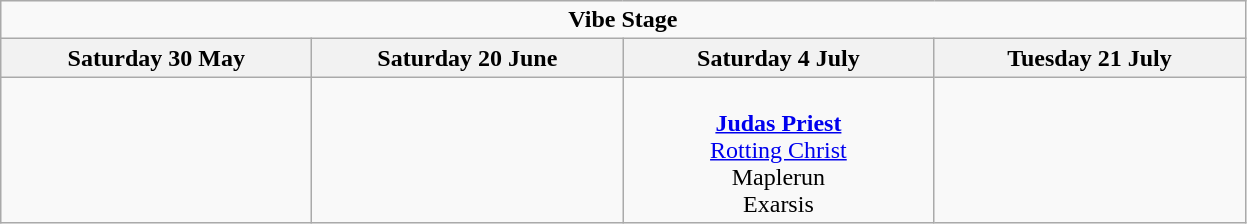<table class="wikitable">
<tr>
<td colspan="4" align="center"><strong>Vibe Stage</strong></td>
</tr>
<tr>
<th>Saturday 30 May</th>
<th>Saturday 20 June</th>
<th>Saturday 4 July</th>
<th>Tuesday 21 July</th>
</tr>
<tr>
<td valign="top" align="center" width=200></td>
<td valign="top" align="center" width=200></td>
<td valign="top" align="center" width=200><br><strong><a href='#'>Judas Priest</a></strong>
<br><a href='#'>Rotting Christ</a>
<br>Maplerun
<br>Exarsis</td>
<td valign="top" align="center" width=200></td>
</tr>
</table>
